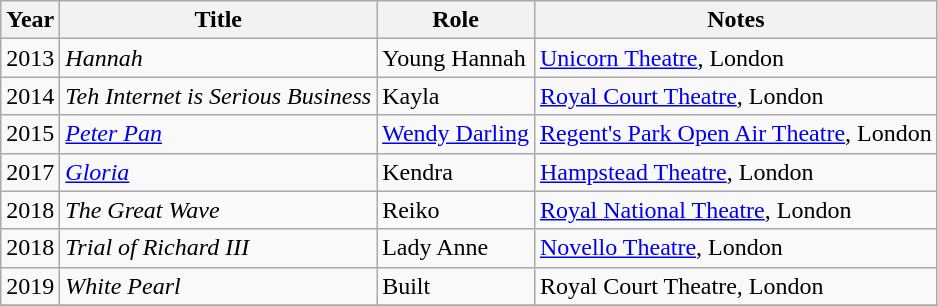<table class="wikitable">
<tr>
<th>Year</th>
<th>Title</th>
<th>Role</th>
<th>Notes</th>
</tr>
<tr>
<td>2013</td>
<td><em>Hannah</em></td>
<td>Young Hannah</td>
<td><a href='#'>Unicorn Theatre</a>, London</td>
</tr>
<tr>
<td>2014</td>
<td><em>Teh Internet is Serious Business</em></td>
<td>Kayla</td>
<td><a href='#'>Royal Court Theatre</a>, London</td>
</tr>
<tr>
<td>2015</td>
<td><em><a href='#'>Peter Pan</a></em></td>
<td><a href='#'>Wendy Darling</a></td>
<td><a href='#'>Regent's Park Open Air Theatre</a>, London</td>
</tr>
<tr>
<td>2017</td>
<td><em><a href='#'>Gloria</a></em></td>
<td>Kendra</td>
<td><a href='#'>Hampstead Theatre</a>, London</td>
</tr>
<tr>
<td>2018</td>
<td><em>The Great Wave</em></td>
<td>Reiko</td>
<td><a href='#'>Royal National Theatre</a>, London</td>
</tr>
<tr>
<td>2018</td>
<td><em>Trial of Richard III</em></td>
<td>Lady Anne</td>
<td><a href='#'>Novello Theatre</a>, London</td>
</tr>
<tr>
<td>2019</td>
<td><em>White Pearl</em></td>
<td>Built</td>
<td>Royal Court Theatre, London</td>
</tr>
<tr>
</tr>
</table>
